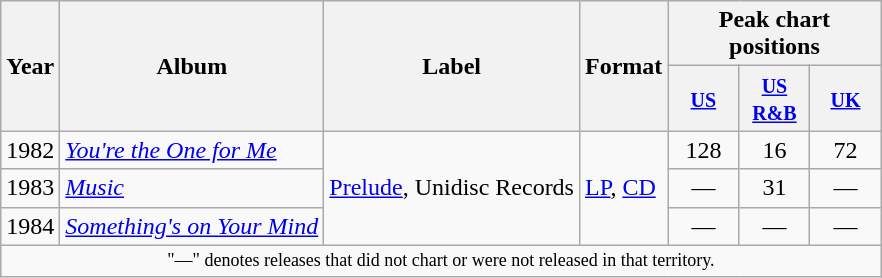<table class="wikitable">
<tr>
<th scope="col" rowspan="2">Year</th>
<th scope="col" rowspan="2">Album</th>
<th scope="col" rowspan="2">Label</th>
<th scope="col" rowspan="2">Format</th>
<th scope="col" colspan="3">Peak chart positions</th>
</tr>
<tr>
<th style="width:40px;"><small><a href='#'>US</a></small><br></th>
<th style="width:40px;"><small><a href='#'>US R&B</a></small><br></th>
<th style="width:40px;"><small><a href='#'>UK</a></small><br></th>
</tr>
<tr>
<td>1982</td>
<td><em><a href='#'>You're the One for Me</a></em></td>
<td rowspan="3"><a href='#'>Prelude</a>, Unidisc Records</td>
<td rowspan="3"><a href='#'>LP</a>, <a href='#'>CD</a></td>
<td align=center>128</td>
<td align=center>16</td>
<td align=center>72</td>
</tr>
<tr>
<td>1983</td>
<td><em><a href='#'>Music</a></em></td>
<td align=center>—</td>
<td align=center>31</td>
<td align=center>—</td>
</tr>
<tr>
<td>1984</td>
<td><em><a href='#'>Something's on Your Mind</a></em></td>
<td align=center>—</td>
<td align=center>—</td>
<td align=center>—</td>
</tr>
<tr>
<td colspan="7" style="text-align:center; font-size:9pt;">"—" denotes releases that did not chart or were not released in that territory.</td>
</tr>
</table>
